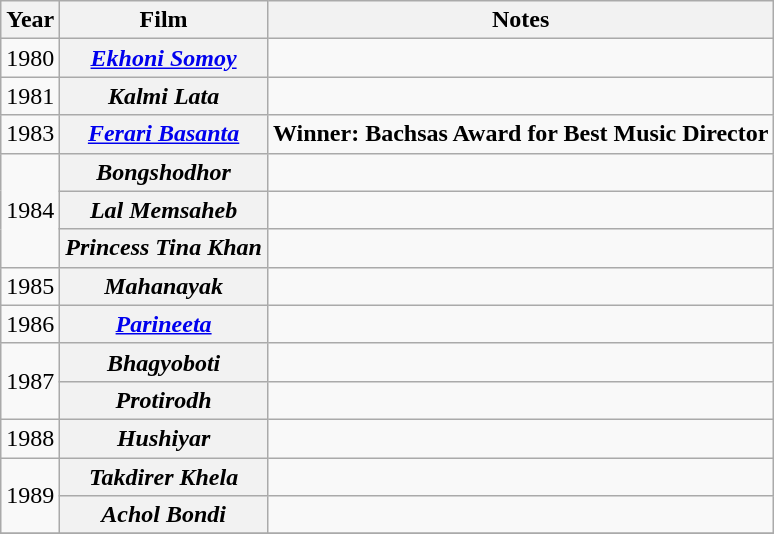<table class="wikitable sortable">
<tr>
<th>Year</th>
<th>Film</th>
<th>Notes</th>
</tr>
<tr>
<td>1980</td>
<th><em><a href='#'>Ekhoni Somoy</a></em></th>
<td></td>
</tr>
<tr>
<td>1981</td>
<th><em>Kalmi Lata</em></th>
<td></td>
</tr>
<tr>
<td>1983</td>
<th><em><a href='#'>Ferari Basanta</a></em></th>
<td><strong>Winner: Bachsas Award for Best Music Director</strong></td>
</tr>
<tr>
<td rowspan=3>1984</td>
<th><em>Bongshodhor</em></th>
<td></td>
</tr>
<tr>
<th><em>Lal Memsaheb</em></th>
<td></td>
</tr>
<tr>
<th><em>Princess Tina Khan</em></th>
<td></td>
</tr>
<tr>
<td>1985</td>
<th><em>Mahanayak</em></th>
<td></td>
</tr>
<tr>
<td>1986</td>
<th><em><a href='#'>Parineeta</a></em></th>
<td></td>
</tr>
<tr>
<td rowspan=2>1987</td>
<th><em>Bhagyoboti</em> </th>
<td></td>
</tr>
<tr>
<th><em>Protirodh</em></th>
<td></td>
</tr>
<tr>
<td>1988</td>
<th><em>Hushiyar</em></th>
<td></td>
</tr>
<tr>
<td rowspan=2>1989</td>
<th><em>Takdirer Khela</em></th>
<td></td>
</tr>
<tr>
<th><em>Achol Bondi</em></th>
<td></td>
</tr>
<tr>
</tr>
</table>
